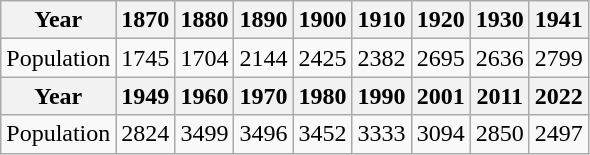<table class="wikitable">
<tr>
<th>Year</th>
<th>1870</th>
<th>1880</th>
<th>1890</th>
<th>1900</th>
<th>1910</th>
<th>1920</th>
<th>1930</th>
<th>1941</th>
</tr>
<tr>
<td>Population</td>
<td>1745</td>
<td>1704</td>
<td>2144</td>
<td>2425</td>
<td>2382</td>
<td>2695</td>
<td>2636</td>
<td>2799</td>
</tr>
<tr>
<th>Year</th>
<th>1949</th>
<th>1960</th>
<th>1970</th>
<th>1980</th>
<th>1990</th>
<th>2001</th>
<th>2011</th>
<th>2022</th>
</tr>
<tr>
<td>Population</td>
<td>2824</td>
<td>3499</td>
<td>3496</td>
<td>3452</td>
<td>3333</td>
<td>3094</td>
<td>2850</td>
<td>2497</td>
</tr>
</table>
